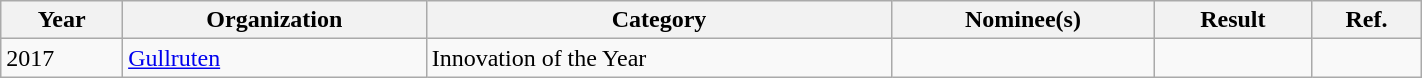<table class="wikitable" width="75%">
<tr>
<th>Year</th>
<th>Organization</th>
<th>Category</th>
<th>Nominee(s)</th>
<th>Result</th>
<th>Ref.</th>
</tr>
<tr>
<td>2017</td>
<td><a href='#'>Gullruten</a></td>
<td>Innovation of the Year</td>
<td></td>
<td></td>
<td></td>
</tr>
</table>
